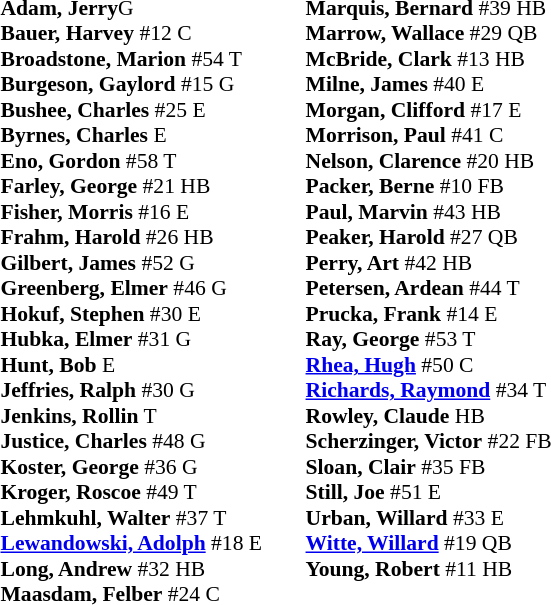<table class="toccolours" style="border-collapse:collapse; font-size:90%;">
<tr>
<td colspan="7" align="center"></td>
</tr>
<tr>
<td colspan=7 align="right"></td>
</tr>
<tr>
<td valign="top"><br><strong>Adam, Jerry</strong>G<br>
<strong>Bauer, Harvey</strong> #12 C<br>
<strong>Broadstone, Marion</strong> #54 T<br>
<strong>Burgeson, Gaylord</strong> #15 G<br>
<strong>Bushee, Charles</strong> #25 E<br>
<strong>Byrnes, Charles</strong> E<br>
<strong>Eno, Gordon</strong> #58 T<br>
<strong>Farley, George</strong> #21 HB<br>
<strong>Fisher, Morris</strong> #16 E<br>
<strong>Frahm, Harold</strong> #26 HB<br>
<strong>Gilbert, James</strong> #52 G<br>
<strong>Greenberg, Elmer</strong> #46  G<br>
<strong>Hokuf, Stephen</strong> #30 E<br>
<strong>Hubka, Elmer</strong> #31 G<br>
<strong>Hunt, Bob</strong> E<br>
<strong>Jeffries, Ralph</strong> #30 G<br>
<strong>Jenkins, Rollin</strong> T<br>
<strong>Justice, Charles</strong> #48 G<br>
<strong>Koster, George</strong> #36 G<br>
<strong>Kroger, Roscoe</strong> #49 T<br>
<strong>Lehmkuhl, Walter</strong> #37 T<br>
<strong><a href='#'>Lewandowski, Adolph</a></strong> #18 E<br>
<strong>Long, Andrew</strong> #32 HB<br>
<strong>Maasdam, Felber</strong> #24 C</td>
<td width="25"> </td>
<td valign="top"><br><strong>Marquis, Bernard</strong> #39 HB<br>
<strong>Marrow, Wallace</strong> #29 QB<br>
<strong>McBride, Clark</strong> #13 HB<br>
<strong>Milne, James</strong> #40 E<br>
<strong>Morgan, Clifford</strong> #17 E<br>
<strong>Morrison, Paul</strong> #41 C<br>
<strong>Nelson, Clarence</strong> #20 HB<br>
<strong>Packer, Berne</strong> #10 FB<br>
<strong>Paul, Marvin</strong> #43 HB<br>
<strong>Peaker, Harold</strong> #27 QB<br>
<strong>Perry, Art</strong> #42 HB<br>
<strong>Petersen, Ardean</strong> #44  T<br>
<strong>Prucka, Frank</strong> #14 E<br>
<strong>Ray, George</strong> #53 T<br>
<strong><a href='#'>Rhea, Hugh</a></strong> #50 C<br>
<strong><a href='#'>Richards, Raymond</a></strong> #34 T<br>
<strong>Rowley, Claude</strong> HB<br>
<strong>Scherzinger, Victor</strong> #22 FB<br>
<strong>Sloan, Clair</strong> #35 FB<br>
<strong>Still, Joe</strong> #51 E<br>
<strong>Urban, Willard</strong> #33 E<br>
<strong><a href='#'>Witte, Willard</a></strong> #19 QB<br>
<strong>Young, Robert</strong> #11 HB</td>
</tr>
</table>
